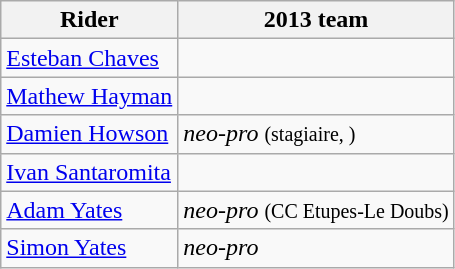<table class="wikitable">
<tr>
<th>Rider</th>
<th>2013 team</th>
</tr>
<tr>
<td><a href='#'>Esteban Chaves</a></td>
<td></td>
</tr>
<tr>
<td><a href='#'>Mathew Hayman</a></td>
<td></td>
</tr>
<tr>
<td><a href='#'>Damien Howson</a></td>
<td><em>neo-pro</em> <small>(stagiaire, )</small></td>
</tr>
<tr>
<td><a href='#'>Ivan Santaromita</a></td>
<td></td>
</tr>
<tr>
<td><a href='#'>Adam Yates</a></td>
<td><em>neo-pro</em> <small>(CC Etupes-Le Doubs)</small></td>
</tr>
<tr>
<td><a href='#'>Simon Yates</a></td>
<td><em>neo-pro</em></td>
</tr>
</table>
